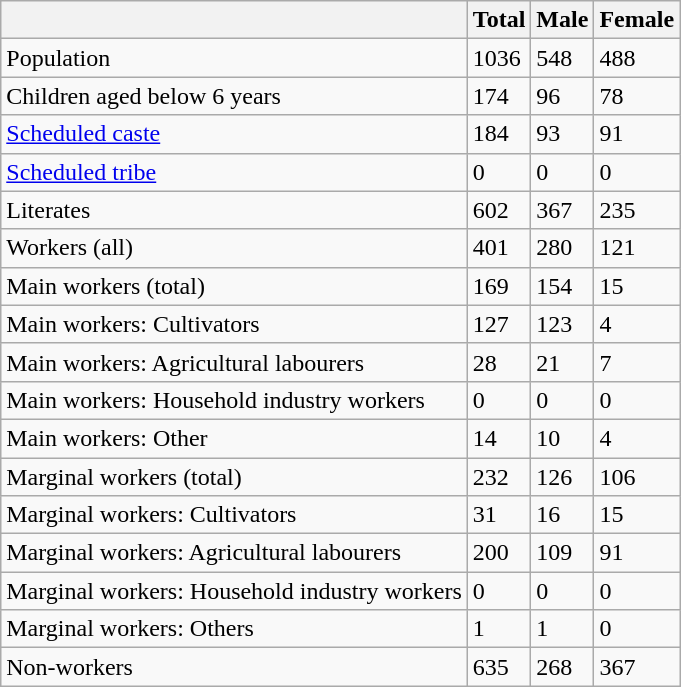<table class="wikitable sortable">
<tr>
<th></th>
<th>Total</th>
<th>Male</th>
<th>Female</th>
</tr>
<tr>
<td>Population</td>
<td>1036</td>
<td>548</td>
<td>488</td>
</tr>
<tr>
<td>Children aged below 6 years</td>
<td>174</td>
<td>96</td>
<td>78</td>
</tr>
<tr>
<td><a href='#'>Scheduled caste</a></td>
<td>184</td>
<td>93</td>
<td>91</td>
</tr>
<tr>
<td><a href='#'>Scheduled tribe</a></td>
<td>0</td>
<td>0</td>
<td>0</td>
</tr>
<tr>
<td>Literates</td>
<td>602</td>
<td>367</td>
<td>235</td>
</tr>
<tr>
<td>Workers (all)</td>
<td>401</td>
<td>280</td>
<td>121</td>
</tr>
<tr>
<td>Main workers (total)</td>
<td>169</td>
<td>154</td>
<td>15</td>
</tr>
<tr>
<td>Main workers: Cultivators</td>
<td>127</td>
<td>123</td>
<td>4</td>
</tr>
<tr>
<td>Main workers: Agricultural labourers</td>
<td>28</td>
<td>21</td>
<td>7</td>
</tr>
<tr>
<td>Main workers: Household industry workers</td>
<td>0</td>
<td>0</td>
<td>0</td>
</tr>
<tr>
<td>Main workers: Other</td>
<td>14</td>
<td>10</td>
<td>4</td>
</tr>
<tr>
<td>Marginal workers (total)</td>
<td>232</td>
<td>126</td>
<td>106</td>
</tr>
<tr>
<td>Marginal workers: Cultivators</td>
<td>31</td>
<td>16</td>
<td>15</td>
</tr>
<tr>
<td>Marginal workers: Agricultural labourers</td>
<td>200</td>
<td>109</td>
<td>91</td>
</tr>
<tr>
<td>Marginal workers: Household industry workers</td>
<td>0</td>
<td>0</td>
<td>0</td>
</tr>
<tr>
<td>Marginal workers: Others</td>
<td>1</td>
<td>1</td>
<td>0</td>
</tr>
<tr>
<td>Non-workers</td>
<td>635</td>
<td>268</td>
<td>367</td>
</tr>
</table>
